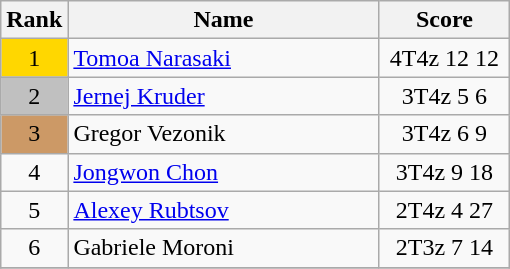<table class="wikitable">
<tr>
<th>Rank</th>
<th width = "200">Name</th>
<th width = "80">Score</th>
</tr>
<tr>
<td align="center" style="background: gold">1</td>
<td> <a href='#'>Tomoa Narasaki</a></td>
<td align="center">4T4z 12 12</td>
</tr>
<tr>
<td align="center" style="background: silver">2</td>
<td> <a href='#'>Jernej Kruder</a></td>
<td align="center">3T4z 5 6</td>
</tr>
<tr>
<td align="center" style="background: #cc9966">3</td>
<td> Gregor Vezonik</td>
<td align="center">3T4z 6 9</td>
</tr>
<tr>
<td align="center">4</td>
<td> <a href='#'>Jongwon Chon</a></td>
<td align="center">3T4z 9 18</td>
</tr>
<tr>
<td align="center">5</td>
<td> <a href='#'>Alexey Rubtsov</a></td>
<td align="center">2T4z 4 27</td>
</tr>
<tr>
<td align="center">6</td>
<td> Gabriele Moroni</td>
<td align="center">2T3z 7 14</td>
</tr>
<tr>
</tr>
</table>
